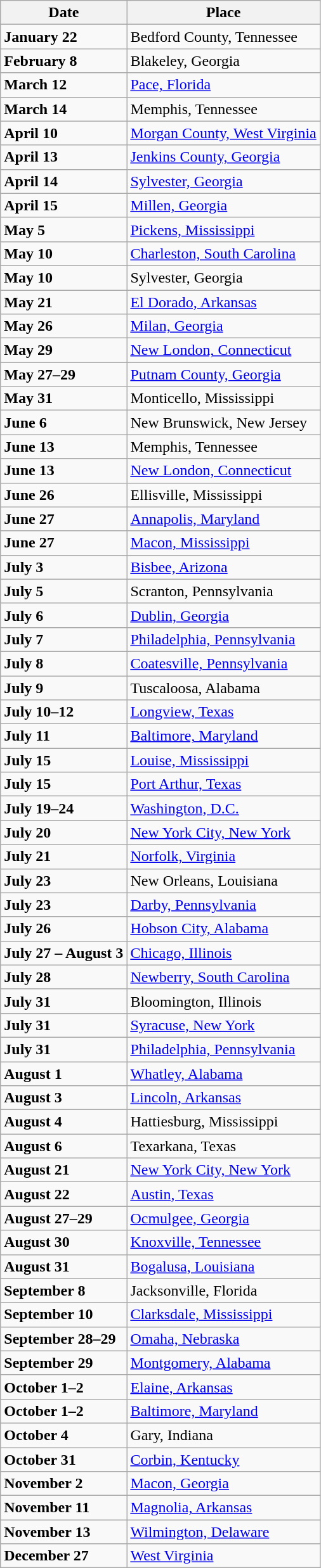<table class="wikitable" style="margin-right:1em">
<tr>
<th>Date</th>
<th>Place</th>
</tr>
<tr>
<td><strong>January 22</strong></td>
<td>Bedford County, Tennessee</td>
</tr>
<tr>
<td><strong>February 8</strong></td>
<td>Blakeley, Georgia</td>
</tr>
<tr>
<td><strong>March 12</strong></td>
<td><a href='#'>Pace, Florida</a></td>
</tr>
<tr>
<td><strong>March 14</strong></td>
<td>Memphis, Tennessee</td>
</tr>
<tr>
<td><strong>April 10</strong></td>
<td><a href='#'>Morgan County, West Virginia</a></td>
</tr>
<tr>
<td><strong>April 13</strong></td>
<td><a href='#'>Jenkins County, Georgia</a></td>
</tr>
<tr>
<td><strong>April 14</strong></td>
<td><a href='#'>Sylvester, Georgia</a></td>
</tr>
<tr>
<td><strong>April 15</strong></td>
<td><a href='#'>Millen, Georgia</a></td>
</tr>
<tr>
<td><strong>May 5</strong></td>
<td><a href='#'>Pickens, Mississippi</a></td>
</tr>
<tr>
<td><strong>May 10 </strong></td>
<td><a href='#'>Charleston, South Carolina</a></td>
</tr>
<tr>
<td><strong>May 10</strong></td>
<td>Sylvester, Georgia</td>
</tr>
<tr>
<td><strong>May 21</strong></td>
<td><a href='#'>El Dorado, Arkansas</a></td>
</tr>
<tr>
<td><strong>May 26</strong></td>
<td><a href='#'>Milan, Georgia</a></td>
</tr>
<tr>
<td><strong>May 29</strong></td>
<td><a href='#'>New London, Connecticut</a></td>
</tr>
<tr>
<td><strong>May 27–29</strong></td>
<td><a href='#'>Putnam County, Georgia</a></td>
</tr>
<tr>
<td><strong>May 31</strong></td>
<td>Monticello, Mississippi</td>
</tr>
<tr>
<td><strong>June 6</strong></td>
<td>New Brunswick, New Jersey</td>
</tr>
<tr>
<td><strong>June 13</strong></td>
<td>Memphis, Tennessee</td>
</tr>
<tr>
<td><strong>June 13</strong></td>
<td><a href='#'>New London, Connecticut</a></td>
</tr>
<tr>
<td><strong>June 26</strong></td>
<td>Ellisville, Mississippi</td>
</tr>
<tr>
<td><strong>June 27</strong></td>
<td><a href='#'>Annapolis, Maryland</a></td>
</tr>
<tr>
<td><strong>June 27</strong></td>
<td><a href='#'>Macon, Mississippi</a></td>
</tr>
<tr>
<td><strong>July 3</strong></td>
<td><a href='#'>Bisbee, Arizona</a></td>
</tr>
<tr>
<td><strong>July 5</strong></td>
<td>Scranton, Pennsylvania</td>
</tr>
<tr>
<td><strong>July 6</strong></td>
<td><a href='#'>Dublin, Georgia</a></td>
</tr>
<tr>
<td><strong>July 7</strong></td>
<td><a href='#'>Philadelphia, Pennsylvania</a></td>
</tr>
<tr>
<td><strong>July 8</strong></td>
<td><a href='#'>Coatesville, Pennsylvania</a></td>
</tr>
<tr>
<td><strong>July 9</strong></td>
<td>Tuscaloosa, Alabama</td>
</tr>
<tr>
<td><strong>July 10–12</strong></td>
<td><a href='#'>Longview, Texas</a></td>
</tr>
<tr>
<td><strong>July 11</strong></td>
<td><a href='#'>Baltimore, Maryland</a></td>
</tr>
<tr>
<td><strong>July 15</strong></td>
<td><a href='#'>Louise, Mississippi</a></td>
</tr>
<tr>
<td><strong>July 15</strong></td>
<td><a href='#'>Port Arthur, Texas</a></td>
</tr>
<tr>
<td><strong>July 19–24</strong></td>
<td><a href='#'>Washington, D.C.</a></td>
</tr>
<tr>
<td><strong>July 20</strong></td>
<td><a href='#'>New York City, New York</a></td>
</tr>
<tr>
<td><strong>July 21</strong></td>
<td><a href='#'>Norfolk, Virginia</a></td>
</tr>
<tr>
<td><strong>July 23</strong></td>
<td>New Orleans, Louisiana</td>
</tr>
<tr>
<td><strong>July 23</strong></td>
<td><a href='#'>Darby, Pennsylvania</a></td>
</tr>
<tr>
<td><strong>July 26</strong></td>
<td><a href='#'>Hobson City, Alabama</a></td>
</tr>
<tr>
<td><strong>July 27 – August 3</strong></td>
<td><a href='#'>Chicago, Illinois</a></td>
</tr>
<tr>
<td><strong>July 28</strong></td>
<td><a href='#'>Newberry, South Carolina</a></td>
</tr>
<tr>
<td><strong>July 31</strong></td>
<td>Bloomington, Illinois</td>
</tr>
<tr>
<td><strong>July 31</strong></td>
<td><a href='#'>Syracuse, New York</a></td>
</tr>
<tr>
<td><strong>July 31</strong></td>
<td><a href='#'>Philadelphia, Pennsylvania</a></td>
</tr>
<tr>
<td><strong>August 1</strong></td>
<td><a href='#'>Whatley, Alabama</a></td>
</tr>
<tr>
<td><strong>August 3</strong></td>
<td><a href='#'>Lincoln, Arkansas</a></td>
</tr>
<tr>
<td><strong>August 4</strong></td>
<td>Hattiesburg, Mississippi</td>
</tr>
<tr>
<td><strong>August 6</strong></td>
<td>Texarkana, Texas</td>
</tr>
<tr>
<td><strong>August 21</strong></td>
<td><a href='#'>New York City, New York</a></td>
</tr>
<tr>
<td><strong>August 22</strong></td>
<td><a href='#'>Austin, Texas</a></td>
</tr>
<tr>
<td><strong>August 27–29</strong></td>
<td><a href='#'>Ocmulgee, Georgia</a></td>
</tr>
<tr>
<td><strong>August 30</strong></td>
<td><a href='#'>Knoxville, Tennessee</a></td>
</tr>
<tr>
<td><strong>August 31</strong></td>
<td><a href='#'>Bogalusa, Louisiana</a></td>
</tr>
<tr>
<td><strong>September 8</strong></td>
<td>Jacksonville, Florida</td>
</tr>
<tr>
<td><strong>September 10</strong></td>
<td><a href='#'>Clarksdale, Mississippi</a></td>
</tr>
<tr>
<td><strong>September 28–29</strong></td>
<td><a href='#'>Omaha, Nebraska</a></td>
</tr>
<tr>
<td><strong>September 29</strong></td>
<td><a href='#'>Montgomery, Alabama</a></td>
</tr>
<tr>
<td><strong>October 1–2</strong></td>
<td><a href='#'>Elaine, Arkansas</a></td>
</tr>
<tr>
<td><strong>October 1–2</strong></td>
<td><a href='#'>Baltimore, Maryland</a></td>
</tr>
<tr>
<td><strong>October 4</strong></td>
<td>Gary, Indiana</td>
</tr>
<tr>
<td><strong>October 31</strong></td>
<td><a href='#'>Corbin, Kentucky</a></td>
</tr>
<tr>
<td><strong>November 2</strong></td>
<td><a href='#'>Macon, Georgia</a></td>
</tr>
<tr>
<td><strong>November 11</strong></td>
<td><a href='#'>Magnolia, Arkansas</a></td>
</tr>
<tr>
<td><strong>November 13</strong></td>
<td><a href='#'>Wilmington, Delaware</a></td>
</tr>
<tr>
<td><strong>December 27</strong></td>
<td><a href='#'>West Virginia</a></td>
</tr>
</table>
